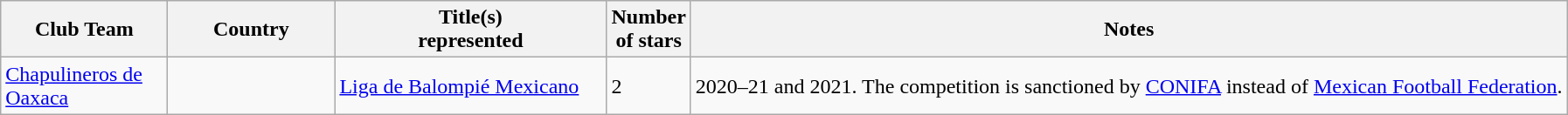<table class="wikitable sortable">
<tr>
<th width=120>Club Team</th>
<th width=120>Country</th>
<th width=200>Title(s)<br>represented</th>
<th>Number<br>of stars</th>
<th class="unsortable">Notes</th>
</tr>
<tr>
<td><a href='#'>Chapulineros de Oaxaca</a></td>
<td></td>
<td><a href='#'>Liga de Balompié Mexicano</a></td>
<td>2</td>
<td>2020–21 and 2021. The competition is sanctioned by <a href='#'>CONIFA</a> instead of <a href='#'>Mexican Football Federation</a>.</td>
</tr>
</table>
